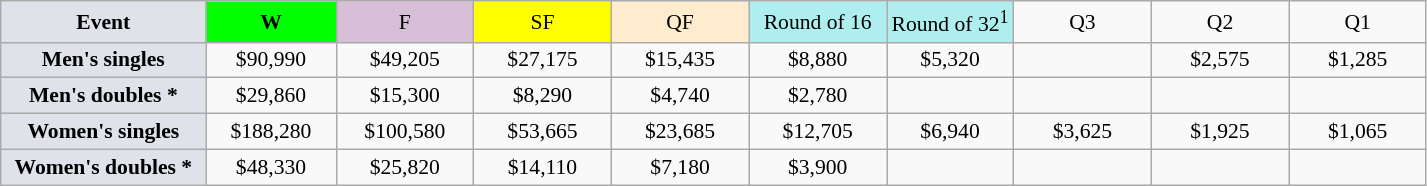<table class=wikitable style=font-size:90%;text-align:center>
<tr>
<td style="width:130px; background:#dfe2e9;"><strong>Event</strong></td>
<td style="width:80px; background:lime;"><strong>W</strong></td>
<td style="width:85px; background:thistle;">F</td>
<td style="width:85px; background:#ff0;">SF</td>
<td style="width:85px; background:#ffebcd;">QF</td>
<td style="width:85px; background:#afeeee;">Round of 16</td>
<td style="background:#afeeee;">Round of 32<sup>1</sup></td>
<td width=85>Q3</td>
<td width=85>Q2</td>
<td width=85>Q1</td>
</tr>
<tr>
<td style="background:#dfe2e9;"><strong>Men's singles</strong></td>
<td>$90,990</td>
<td>$49,205</td>
<td>$27,175</td>
<td>$15,435</td>
<td>$8,880</td>
<td>$5,320</td>
<td></td>
<td>$2,575</td>
<td>$1,285</td>
</tr>
<tr>
<td style="background:#dfe2e9;"><strong>Men's doubles *</strong></td>
<td>$29,860</td>
<td>$15,300</td>
<td>$8,290</td>
<td>$4,740</td>
<td>$2,780</td>
<td></td>
<td></td>
<td></td>
<td></td>
</tr>
<tr>
<td style="background:#dfe2e9;"><strong>Women's singles</strong></td>
<td>$188,280</td>
<td>$100,580</td>
<td>$53,665</td>
<td>$23,685</td>
<td>$12,705</td>
<td>$6,940</td>
<td>$3,625</td>
<td>$1,925</td>
<td>$1,065</td>
</tr>
<tr>
<td style="background:#dfe2e9;"><strong>Women's doubles *</strong></td>
<td>$48,330</td>
<td>$25,820</td>
<td>$14,110</td>
<td>$7,180</td>
<td>$3,900</td>
<td></td>
<td></td>
<td></td>
<td></td>
</tr>
</table>
